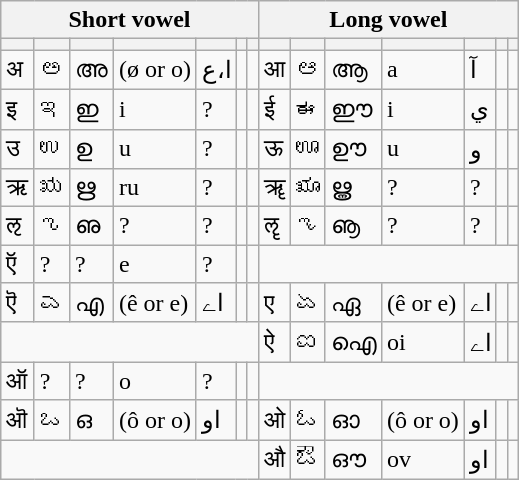<table class="wikitable">
<tr>
<th colspan="7"><strong>Short vowel</strong></th>
<th colspan="7"><strong>Long vowel</strong></th>
</tr>
<tr>
<th></th>
<th></th>
<th></th>
<th></th>
<th></th>
<th></th>
<th></th>
<th></th>
<th></th>
<th></th>
<th></th>
<th></th>
<th></th>
<th></th>
</tr>
<tr>
<td>अ</td>
<td>ಅ</td>
<td>അ</td>
<td>(ø or o)</td>
<td>ا،ع</td>
<td></td>
<td></td>
<td>आ</td>
<td>ಆ</td>
<td>ആ</td>
<td>a</td>
<td>آ</td>
<td></td>
<td></td>
</tr>
<tr>
<td>इ</td>
<td>ಇ</td>
<td>ഇ</td>
<td>i</td>
<td>?</td>
<td></td>
<td></td>
<td>ई</td>
<td>ಈ</td>
<td>ഈ</td>
<td>i</td>
<td>ي</td>
<td></td>
<td></td>
</tr>
<tr>
<td>उ</td>
<td>ಉ</td>
<td>ഉ</td>
<td>u</td>
<td>?</td>
<td></td>
<td></td>
<td>ऊ</td>
<td>ಊ</td>
<td>ഊ</td>
<td>u</td>
<td>و</td>
<td></td>
<td></td>
</tr>
<tr>
<td>ऋ</td>
<td>ಋ</td>
<td>ഋ</td>
<td>ru</td>
<td>?</td>
<td></td>
<td></td>
<td>ॠ</td>
<td>ೠ</td>
<td>ൠ</td>
<td>?</td>
<td>?</td>
<td></td>
<td></td>
</tr>
<tr>
<td>ऌ</td>
<td>ಌ</td>
<td>ഌ</td>
<td>?</td>
<td>?</td>
<td></td>
<td></td>
<td>ॡ</td>
<td>ೡ</td>
<td>ൡ</td>
<td>?</td>
<td>?</td>
<td></td>
<td></td>
</tr>
<tr>
<td>ऍ</td>
<td>?</td>
<td>?</td>
<td>e</td>
<td>?</td>
<td></td>
<td></td>
<td colspan="7"></td>
</tr>
<tr>
<td>ऎ</td>
<td>ಎ</td>
<td>എ</td>
<td>(ê or e)</td>
<td>اے</td>
<td></td>
<td></td>
<td>ए</td>
<td>ಏ</td>
<td>ഏ</td>
<td>(ê or e)</td>
<td>اے</td>
<td></td>
<td></td>
</tr>
<tr>
<td colspan="7"></td>
<td>ऐ</td>
<td>ಐ</td>
<td>ഐ</td>
<td>oi</td>
<td>اے</td>
<td></td>
<td></td>
</tr>
<tr>
<td>ऑ</td>
<td>?</td>
<td>?</td>
<td>o</td>
<td>?</td>
<td></td>
<td></td>
<td colspan="7"></td>
</tr>
<tr>
<td>ऒ</td>
<td>ಒ</td>
<td>ഒ</td>
<td>(ô or o)</td>
<td>او</td>
<td></td>
<td></td>
<td>ओ</td>
<td>ಓ</td>
<td>ഓ</td>
<td>(ô or o)</td>
<td>او</td>
<td></td>
<td></td>
</tr>
<tr>
<td colspan="7"></td>
<td>औ</td>
<td>ಔ</td>
<td>ഔ</td>
<td>ov</td>
<td>او</td>
<td></td>
<td></td>
</tr>
</table>
